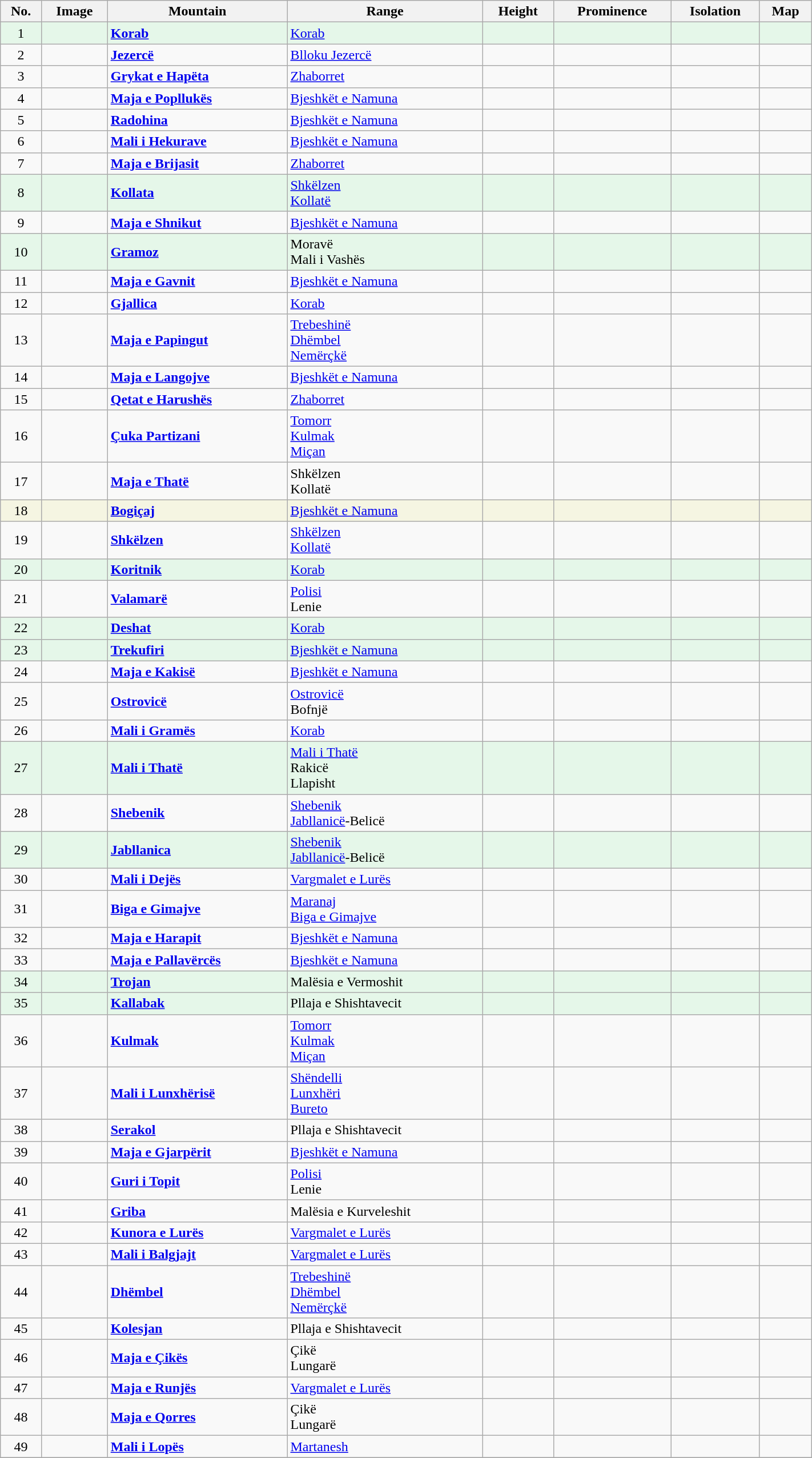<table class="wikitable sortable"; width="75%">
<tr>
<th>No.</th>
<th class="unsortable">Image</th>
<th>Mountain</th>
<th>Range</th>
<th>Height</th>
<th>Prominence</th>
<th>Isolation</th>
<th class="unsortable">Map</th>
</tr>
<tr bgcolor="#e5f7e9">
<td align="center">1</td>
<td align="center"></td>
<td><strong><a href='#'>Korab</a></strong></td>
<td><a href='#'>Korab</a></td>
<td align="center"></td>
<td align="center"></td>
<td align="center"></td>
<td></td>
</tr>
<tr>
<td align="center">2</td>
<td align="center"></td>
<td><strong><a href='#'>Jezercë</a></strong></td>
<td><a href='#'>Blloku Jezercë</a></td>
<td align="center"></td>
<td align="center"></td>
<td align="center"></td>
<td></td>
</tr>
<tr>
<td align="center">3</td>
<td align="center"></td>
<td><strong><a href='#'>Grykat e Hapëta</a></strong></td>
<td><a href='#'>Zhaborret</a></td>
<td align="center"></td>
<td align="center"></td>
<td align="center"></td>
<td></td>
</tr>
<tr>
<td align="center">4</td>
<td align="center"></td>
<td><strong><a href='#'>Maja e Popllukës</a></strong></td>
<td><a href='#'>Bjeshkët e Namuna</a></td>
<td align="center"></td>
<td align="center"></td>
<td align="center"></td>
<td></td>
</tr>
<tr>
<td align="center">5</td>
<td align="center"></td>
<td><strong><a href='#'>Radohina</a></strong></td>
<td><a href='#'>Bjeshkët e Namuna</a></td>
<td align="center"></td>
<td align="center"></td>
<td align="center"></td>
<td></td>
</tr>
<tr>
<td align="center">6</td>
<td align="center"></td>
<td><strong><a href='#'>Mali i Hekurave</a></strong></td>
<td><a href='#'>Bjeshkët e Namuna</a></td>
<td align="center"></td>
<td align="center"></td>
<td align="center"></td>
<td></td>
</tr>
<tr>
<td align="center">7</td>
<td align="center"></td>
<td><strong><a href='#'>Maja e Brijasit</a></strong></td>
<td><a href='#'>Zhaborret</a></td>
<td align="center"></td>
<td align="center"></td>
<td align="center"></td>
<td></td>
</tr>
<tr bgcolor="#e5f7e9">
<td align="center">8</td>
<td align="center"></td>
<td><strong><a href='#'>Kollata</a></strong></td>
<td><a href='#'>Shkëlzen</a><br><a href='#'>Kollatë</a></td>
<td align="center"></td>
<td align="center"></td>
<td align="center"></td>
<td></td>
</tr>
<tr>
<td align="center">9</td>
<td align="center"></td>
<td><strong><a href='#'>Maja e Shnikut</a></strong></td>
<td><a href='#'>Bjeshkët e Namuna</a></td>
<td align="center"></td>
<td align="center"></td>
<td align="center"></td>
<td></td>
</tr>
<tr bgcolor="#e5f7e9">
<td align="center">10</td>
<td align="center"></td>
<td><strong><a href='#'>Gramoz</a></strong></td>
<td>Moravë<br>Mali i Vashës</td>
<td align="center"></td>
<td align="center"></td>
<td align="center"></td>
<td></td>
</tr>
<tr>
<td align="center">11</td>
<td align="center"></td>
<td><strong><a href='#'>Maja e Gavnit</a></strong></td>
<td><a href='#'>Bjeshkët e Namuna</a></td>
<td align="center"></td>
<td align="center"></td>
<td align="center"></td>
<td></td>
</tr>
<tr>
<td align="center">12</td>
<td align="center"></td>
<td><strong><a href='#'>Gjallica</a></strong></td>
<td><a href='#'>Korab</a></td>
<td align="center"></td>
<td align="center"></td>
<td align="center"></td>
<td></td>
</tr>
<tr>
<td align="center">13</td>
<td align="center"></td>
<td><strong><a href='#'>Maja e Papingut</a></strong></td>
<td><a href='#'>Trebeshinë</a><br><a href='#'>Dhëmbel</a><br><a href='#'>Nemërçkë</a></td>
<td align="center"></td>
<td align="center"></td>
<td align="center"></td>
<td></td>
</tr>
<tr>
<td align="center">14</td>
<td align="center"></td>
<td><strong><a href='#'>Maja e Langojve</a></strong></td>
<td><a href='#'>Bjeshkët e Namuna</a></td>
<td align="center"></td>
<td></td>
<td></td>
<td></td>
</tr>
<tr>
<td align="center">15</td>
<td align="center"></td>
<td><strong><a href='#'>Qetat e Harushës</a></strong></td>
<td><a href='#'>Zhaborret</a></td>
<td align="center"></td>
<td align="center"></td>
<td align="center"></td>
<td></td>
</tr>
<tr>
<td align="center">16</td>
<td align="center"></td>
<td><strong><a href='#'>Çuka Partizani</a></strong></td>
<td><a href='#'>Tomorr</a><br><a href='#'>Kulmak</a><br><a href='#'>Miçan</a></td>
<td align="center"></td>
<td align="center"></td>
<td align="center"></td>
<td></td>
</tr>
<tr>
<td align="center">17</td>
<td align="center"></td>
<td><strong><a href='#'>Maja e Thatë</a></strong></td>
<td>Shkëlzen<br>Kollatë</td>
<td align="center"></td>
<td align="center"></td>
<td align="center"></td>
<td></td>
</tr>
<tr bgcolor="#f5f5e2">
<td align="center">18</td>
<td align="center"></td>
<td><strong><a href='#'>Bogiçaj</a></strong></td>
<td><a href='#'>Bjeshkët e Namuna</a></td>
<td align="center"></td>
<td align="center"></td>
<td align="center"></td>
<td></td>
</tr>
<tr>
<td align="center">19</td>
<td align="center"></td>
<td><strong><a href='#'>Shkëlzen</a></strong></td>
<td><a href='#'>Shkëlzen</a><br><a href='#'>Kollatë</a></td>
<td align="center"></td>
<td align="center"></td>
<td align="center"></td>
<td></td>
</tr>
<tr bgcolor="#e5f7e9">
<td align="center">20</td>
<td align="center"></td>
<td><strong><a href='#'>Koritnik</a></strong></td>
<td><a href='#'>Korab</a></td>
<td align="center"></td>
<td align="center"></td>
<td align="center"></td>
<td></td>
</tr>
<tr>
<td align="center">21</td>
<td align="center"></td>
<td><strong><a href='#'>Valamarë</a></strong></td>
<td><a href='#'>Polisi</a><br>Lenie</td>
<td align="center"></td>
<td align="center"></td>
<td align="center"></td>
<td></td>
</tr>
<tr bgcolor="#e5f7e9">
<td align="center">22</td>
<td align="center"></td>
<td><strong><a href='#'>Deshat</a></strong></td>
<td><a href='#'>Korab</a></td>
<td align="center"></td>
<td align="center"></td>
<td align="center"></td>
<td></td>
</tr>
<tr bgcolor="#e5f7e9">
<td align="center">23</td>
<td align="center"></td>
<td><strong><a href='#'>Trekufiri</a></strong></td>
<td><a href='#'>Bjeshkët e Namuna</a></td>
<td align="center"></td>
<td align="center"></td>
<td align="center"></td>
<td></td>
</tr>
<tr>
<td align="center">24</td>
<td align="center"></td>
<td><strong><a href='#'>Maja e Kakisë</a></strong></td>
<td><a href='#'>Bjeshkët e Namuna</a></td>
<td align="center"></td>
<td align="center"></td>
<td align="center"></td>
<td></td>
</tr>
<tr>
<td align="center">25</td>
<td align="center"></td>
<td><strong><a href='#'>Ostrovicë</a></strong></td>
<td><a href='#'>Ostrovicë</a><br>Bofnjë</td>
<td align="center"></td>
<td align="center"></td>
<td align="center"></td>
<td></td>
</tr>
<tr>
<td align="center">26</td>
<td align="center"></td>
<td><strong><a href='#'>Mali i Gramës</a></strong></td>
<td><a href='#'>Korab</a></td>
<td align="center"></td>
<td align="center"></td>
<td align="center"></td>
<td></td>
</tr>
<tr bgcolor="#e5f7e9">
<td align="center">27</td>
<td align="center"></td>
<td><strong><a href='#'>Mali i Thatë</a></strong></td>
<td><a href='#'>Mali i Thatë</a><br>Rakicë<br>Llapisht</td>
<td align="center"></td>
<td align="center"></td>
<td align="center"></td>
<td></td>
</tr>
<tr>
<td align="center">28</td>
<td align="center"></td>
<td><strong><a href='#'>Shebenik</a></strong></td>
<td><a href='#'>Shebenik</a><br><a href='#'>Jabllanicë</a>-Belicë</td>
<td align="center"></td>
<td align="center"></td>
<td align="center"></td>
<td></td>
</tr>
<tr bgcolor="#e5f7e9">
<td align="center">29</td>
<td align="center"></td>
<td><strong><a href='#'>Jabllanica</a></strong></td>
<td><a href='#'>Shebenik</a><br><a href='#'>Jabllanicë</a>-Belicë</td>
<td align="center"></td>
<td align="center"></td>
<td align="center"></td>
<td></td>
</tr>
<tr>
<td align="center">30</td>
<td align="center"></td>
<td><strong><a href='#'>Mali i Dejës</a></strong></td>
<td><a href='#'>Vargmalet e Lurës</a></td>
<td align="center"></td>
<td align="center"></td>
<td align="center"></td>
<td></td>
</tr>
<tr>
<td align="center">31</td>
<td align="center"></td>
<td><strong><a href='#'>Biga e Gimajve</a></strong></td>
<td><a href='#'>Maranaj</a><br><a href='#'>Biga e Gimajve</a></td>
<td align="center"></td>
<td align="center"></td>
<td align="center"></td>
<td></td>
</tr>
<tr>
<td align="center">32</td>
<td align="center"></td>
<td><strong><a href='#'>Maja e Harapit</a></strong></td>
<td><a href='#'>Bjeshkët e Namuna</a></td>
<td align="center"></td>
<td align="center"></td>
<td align="center"></td>
<td></td>
</tr>
<tr>
<td align="center">33</td>
<td align="center"></td>
<td><strong><a href='#'>Maja e Pallavërcës</a></strong></td>
<td><a href='#'>Bjeshkët e Namuna</a></td>
<td align="center"></td>
<td align="center"></td>
<td align="center"></td>
<td></td>
</tr>
<tr bgcolor="#e5f7e9">
<td align="center">34</td>
<td align="center"></td>
<td><strong><a href='#'>Trojan</a></strong></td>
<td>Malësia e Vermoshit</td>
<td align="center"></td>
<td align="center"></td>
<td align="center"></td>
<td></td>
</tr>
<tr bgcolor="#e5f7e9">
<td align="center">35</td>
<td align="center"></td>
<td><strong><a href='#'>Kallabak</a></strong></td>
<td>Pllaja e Shishtavecit</td>
<td align="center"></td>
<td align="center"></td>
<td align="center"></td>
<td></td>
</tr>
<tr>
<td align="center">36</td>
<td align="center"></td>
<td><strong><a href='#'>Kulmak</a></strong></td>
<td><a href='#'>Tomorr</a><br><a href='#'>Kulmak</a><br><a href='#'>Miçan</a></td>
<td align="center"></td>
<td align="center"></td>
<td align="center"></td>
<td></td>
</tr>
<tr>
<td align="center">37</td>
<td align="center"></td>
<td><strong><a href='#'>Mali i Lunxhërisë</a></strong></td>
<td><a href='#'>Shëndelli</a><br><a href='#'>Lunxhëri</a><br><a href='#'>Bureto</a></td>
<td align="center"></td>
<td align="center"></td>
<td align="center"></td>
<td></td>
</tr>
<tr>
<td align="center">38</td>
<td align="center"></td>
<td><strong><a href='#'>Serakol</a></strong></td>
<td>Pllaja e Shishtavecit</td>
<td align="center"></td>
<td align="center"></td>
<td align="center"></td>
<td></td>
</tr>
<tr>
<td align="center">39</td>
<td align="center"></td>
<td><strong><a href='#'>Maja e Gjarpërit</a></strong></td>
<td><a href='#'>Bjeshkët e Namuna</a></td>
<td align="center"></td>
<td align="center"></td>
<td align="center"></td>
<td></td>
</tr>
<tr>
<td align="center">40</td>
<td align="center"></td>
<td><strong><a href='#'>Guri i Topit</a></strong></td>
<td><a href='#'>Polisi</a><br>Lenie</td>
<td align="center"></td>
<td align="center"></td>
<td align="center"></td>
<td></td>
</tr>
<tr>
<td align="center">41</td>
<td align="center"></td>
<td><strong><a href='#'>Griba</a></strong></td>
<td>Malësia e Kurveleshit</td>
<td align="center"></td>
<td align="center"></td>
<td align="center"></td>
<td></td>
</tr>
<tr>
<td align="center">42</td>
<td align="center"></td>
<td><strong><a href='#'>Kunora e Lurës</a></strong></td>
<td><a href='#'>Vargmalet e Lurës</a></td>
<td align="center"></td>
<td align="center"></td>
<td align="center"></td>
<td></td>
</tr>
<tr>
<td align="center">43</td>
<td align="center"></td>
<td><strong><a href='#'>Mali i Balgjajt</a></strong></td>
<td><a href='#'>Vargmalet e Lurës</a></td>
<td align="center"></td>
<td align="center"></td>
<td align="center"></td>
<td></td>
</tr>
<tr>
<td align="center">44</td>
<td align="center"></td>
<td><strong><a href='#'>Dhëmbel</a></strong></td>
<td><a href='#'>Trebeshinë</a><br><a href='#'>Dhëmbel</a><br><a href='#'>Nemërçkë</a></td>
<td align="center"></td>
<td align="center"></td>
<td align="center"></td>
<td></td>
</tr>
<tr>
<td align="center">45</td>
<td align="center"></td>
<td><strong><a href='#'>Kolesjan</a></strong></td>
<td>Pllaja e Shishtavecit</td>
<td align="center"></td>
<td align="center"></td>
<td align="center"></td>
<td></td>
</tr>
<tr>
<td align="center">46</td>
<td align="center"></td>
<td><strong><a href='#'>Maja e Çikës</a></strong></td>
<td>Çikë<br>Lungarë</td>
<td align="center"></td>
<td align="center"></td>
<td align="center"></td>
<td></td>
</tr>
<tr>
<td align="center">47</td>
<td align="center"></td>
<td><strong><a href='#'>Maja e Runjës</a></strong></td>
<td><a href='#'>Vargmalet e Lurës</a></td>
<td align="center"></td>
<td align="center"></td>
<td align="center"></td>
<td></td>
</tr>
<tr>
<td align="center">48</td>
<td align="center"></td>
<td><strong><a href='#'>Maja e Qorres</a></strong></td>
<td>Çikë<br>Lungarë</td>
<td align="center"></td>
<td align="center"></td>
<td align="center"></td>
<td></td>
</tr>
<tr>
<td align="center">49</td>
<td align="center"></td>
<td><strong><a href='#'>Mali i Lopës</a></strong></td>
<td><a href='#'>Martanesh</a></td>
<td align="center"></td>
<td align="center"></td>
<td align="center"></td>
<td></td>
</tr>
<tr>
</tr>
</table>
